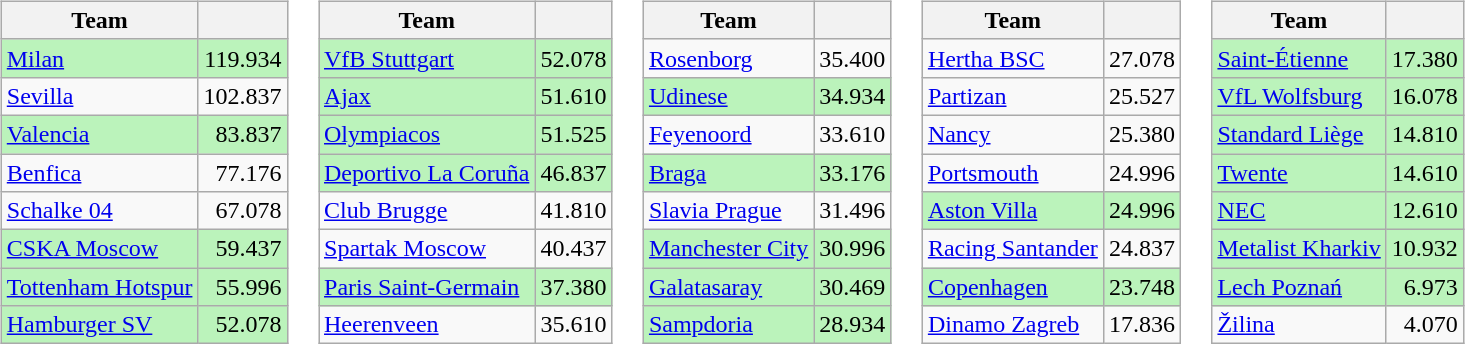<table>
<tr valign=top>
<td><br><table class="wikitable">
<tr>
<th>Team</th>
<th></th>
</tr>
<tr bgcolor=#BBF3BB>
<td> <a href='#'>Milan</a></td>
<td align=right>119.934</td>
</tr>
<tr>
<td> <a href='#'>Sevilla</a></td>
<td align=right>102.837</td>
</tr>
<tr bgcolor=#BBF3BB>
<td> <a href='#'>Valencia</a></td>
<td align=right>83.837</td>
</tr>
<tr>
<td> <a href='#'>Benfica</a></td>
<td align=right>77.176</td>
</tr>
<tr>
<td> <a href='#'>Schalke 04</a></td>
<td align=right>67.078</td>
</tr>
<tr bgcolor=#BBF3BB>
<td> <a href='#'>CSKA Moscow</a></td>
<td align=right>59.437</td>
</tr>
<tr bgcolor=#BBF3BB>
<td> <a href='#'>Tottenham Hotspur</a></td>
<td align=right>55.996</td>
</tr>
<tr bgcolor=#BBF3BB>
<td> <a href='#'>Hamburger SV</a></td>
<td align=right>52.078</td>
</tr>
</table>
</td>
<td><br><table class="wikitable">
<tr>
<th>Team</th>
<th></th>
</tr>
<tr bgcolor=#BBF3BB>
<td> <a href='#'>VfB Stuttgart</a></td>
<td align=right>52.078</td>
</tr>
<tr bgcolor=#BBF3BB>
<td> <a href='#'>Ajax</a></td>
<td align=right>51.610</td>
</tr>
<tr bgcolor=#BBF3BB>
<td> <a href='#'>Olympiacos</a></td>
<td align=right>51.525</td>
</tr>
<tr bgcolor=#BBF3BB>
<td> <a href='#'>Deportivo La Coruña</a></td>
<td align=right>46.837</td>
</tr>
<tr>
<td> <a href='#'>Club Brugge</a></td>
<td align=right>41.810</td>
</tr>
<tr>
<td> <a href='#'>Spartak Moscow</a></td>
<td align=right>40.437</td>
</tr>
<tr bgcolor=#BBF3BB>
<td> <a href='#'>Paris Saint-Germain</a></td>
<td align=right>37.380</td>
</tr>
<tr>
<td> <a href='#'>Heerenveen</a></td>
<td align=right>35.610</td>
</tr>
</table>
</td>
<td><br><table class="wikitable">
<tr>
<th>Team</th>
<th></th>
</tr>
<tr>
<td> <a href='#'>Rosenborg</a></td>
<td align=right>35.400</td>
</tr>
<tr bgcolor=#BBF3BB>
<td> <a href='#'>Udinese</a></td>
<td align=right>34.934</td>
</tr>
<tr>
<td> <a href='#'>Feyenoord</a></td>
<td align=right>33.610</td>
</tr>
<tr bgcolor=#BBF3BB>
<td> <a href='#'>Braga</a></td>
<td align=right>33.176</td>
</tr>
<tr>
<td> <a href='#'>Slavia Prague</a></td>
<td align=right>31.496</td>
</tr>
<tr bgcolor=#BBF3BB>
<td> <a href='#'>Manchester City</a></td>
<td align=right>30.996</td>
</tr>
<tr bgcolor=#BBF3BB>
<td> <a href='#'>Galatasaray</a></td>
<td align=right>30.469</td>
</tr>
<tr bgcolor=#BBF3BB>
<td> <a href='#'>Sampdoria</a></td>
<td align=right>28.934</td>
</tr>
</table>
</td>
<td><br><table class="wikitable">
<tr>
<th>Team</th>
<th></th>
</tr>
<tr>
<td> <a href='#'>Hertha BSC</a></td>
<td align=right>27.078</td>
</tr>
<tr>
<td> <a href='#'>Partizan</a></td>
<td align=right>25.527</td>
</tr>
<tr>
<td> <a href='#'>Nancy</a></td>
<td align=right>25.380</td>
</tr>
<tr>
<td> <a href='#'>Portsmouth</a></td>
<td align=right>24.996</td>
</tr>
<tr bgcolor=#BBF3BB>
<td> <a href='#'>Aston Villa</a></td>
<td align=right>24.996</td>
</tr>
<tr>
<td> <a href='#'>Racing Santander</a></td>
<td align=right>24.837</td>
</tr>
<tr bgcolor=#BBF3BB>
<td> <a href='#'>Copenhagen</a></td>
<td align=right>23.748</td>
</tr>
<tr>
<td> <a href='#'>Dinamo Zagreb</a></td>
<td align=right>17.836</td>
</tr>
</table>
</td>
<td><br><table class="wikitable">
<tr>
<th>Team</th>
<th></th>
</tr>
<tr bgcolor=#BBF3BB>
<td> <a href='#'>Saint-Étienne</a></td>
<td align=right>17.380</td>
</tr>
<tr bgcolor=#BBF3BB>
<td> <a href='#'>VfL Wolfsburg</a></td>
<td align=right>16.078</td>
</tr>
<tr bgcolor=#BBF3BB>
<td> <a href='#'>Standard Liège</a></td>
<td align=right>14.810</td>
</tr>
<tr bgcolor=#BBF3BB>
<td> <a href='#'>Twente</a></td>
<td align=right>14.610</td>
</tr>
<tr bgcolor=#BBF3BB>
<td> <a href='#'>NEC</a></td>
<td align=right>12.610</td>
</tr>
<tr bgcolor=#BBF3BB>
<td> <a href='#'>Metalist Kharkiv</a></td>
<td align=right>10.932</td>
</tr>
<tr bgcolor=#BBF3BB>
<td> <a href='#'>Lech Poznań</a></td>
<td align=right>6.973</td>
</tr>
<tr>
<td> <a href='#'>Žilina</a></td>
<td align=right>4.070</td>
</tr>
</table>
</td>
</tr>
</table>
